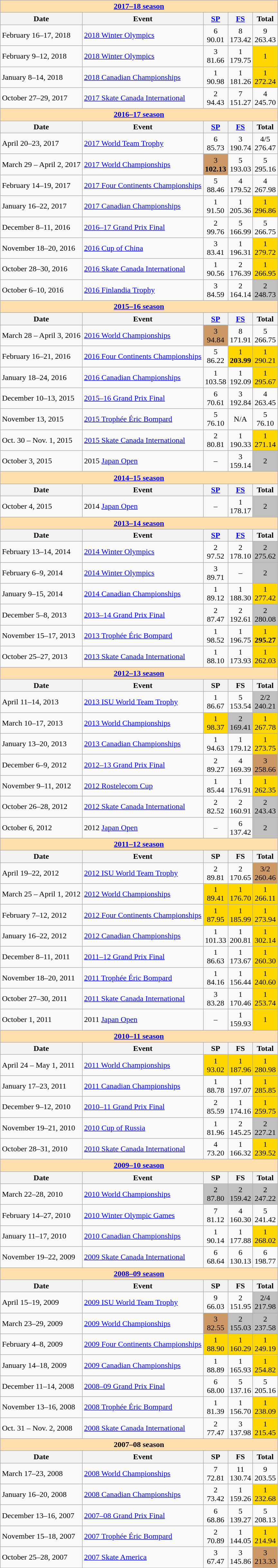<table class="wikitable">
<tr>
<th style="background-color: #ffdead;" colspan=5><a href='#'>2017–18 season</a></th>
</tr>
<tr>
<th scope="col">Date</th>
<th scope="col">Event</th>
<th scope="col"><a href='#'>SP</a></th>
<th scope="col"><a href='#'>FS</a></th>
<th scope="col">Total</th>
</tr>
<tr>
<td>February 16–17, 2018</td>
<td><a href='#'>2018 Winter Olympics</a></td>
<td align=center>6<br>90.01</td>
<td align=center>8<br>173.42</td>
<td align=center>9<br>263.43</td>
</tr>
<tr>
<td>February 9–12, 2018</td>
<td><a href='#'>2018 Winter Olympics</a> </td>
<td align=center>3<br>81.66</td>
<td align=center>1<br>179.75</td>
<td align=center bgcolor=gold>1</td>
</tr>
<tr>
<td>January 8–14, 2018</td>
<td><a href='#'>2018 Canadian Championships</a></td>
<td align=center>1<br>90.98</td>
<td align=center>1<br>181.26</td>
<td align=center bgcolor=gold>1<br>272.24</td>
</tr>
<tr>
<td>October 27–29, 2017</td>
<td><a href='#'>2017 Skate Canada International</a></td>
<td align=center>2<br>94.43</td>
<td align=center>7<br>151.27</td>
<td align=center>4<br>245.70</td>
</tr>
<tr>
<th style="background-color: #ffdead;" colspan=5><a href='#'>2016–17 season</a></th>
</tr>
<tr>
<th>Date</th>
<th>Event</th>
<th><a href='#'>SP</a></th>
<th><a href='#'>FS</a></th>
<th>Total</th>
</tr>
<tr>
<td>April 20–23, 2017</td>
<td><a href='#'>2017 World Team Trophy</a> </td>
<td align=center>6<br>85.73</td>
<td align=center>3<br>190.74</td>
<td align=center>4/5<br>276.47</td>
</tr>
<tr>
<td>March 29 – April 2, 2017</td>
<td><a href='#'>2017 World Championships</a></td>
<td align=center bgcolor=cc9966>3<br><strong>102.13</strong></td>
<td align=center>5<br>193.03</td>
<td align=center>5<br>295.16</td>
</tr>
<tr>
<td>February 14–19, 2017</td>
<td><a href='#'>2017 Four Continents Championships</a></td>
<td align=center>5<br>88.46</td>
<td align=center>4<br>179.52</td>
<td align=center>4<br>267.98</td>
</tr>
<tr>
<td>January 16–22, 2017</td>
<td><a href='#'>2017 Canadian Championships</a></td>
<td align=center>1<br>91.50</td>
<td align=center>1<br>205.36</td>
<td align=center bgcolor=gold>1<br>296.86</td>
</tr>
<tr>
<td>December 8–11, 2016</td>
<td><a href='#'>2016–17 Grand Prix Final</a></td>
<td align=center>2<br>99.76</td>
<td align=center>5<br>166.99</td>
<td align=center>5<br>266.75</td>
</tr>
<tr>
<td>November 18–20, 2016</td>
<td><a href='#'>2016 Cup of China</a></td>
<td align=center>3<br>83.41</td>
<td align=center>1<br>196.31</td>
<td align=center bgcolor=gold>1<br>279.72</td>
</tr>
<tr>
<td>October 28–30, 2016</td>
<td><a href='#'>2016 Skate Canada International</a></td>
<td align=center>1<br>90.56</td>
<td align=center>2<br>176.39</td>
<td align=center bgcolor=gold>1<br>266.95</td>
</tr>
<tr>
<td>October 6–10, 2016</td>
<td><a href='#'>2016 Finlandia Trophy</a></td>
<td align=center>3<br>84.59</td>
<td align=center>2<br>164.14</td>
<td align=center bgcolor=silver>2<br>248.73</td>
</tr>
<tr>
<th style="background-color: #ffdead;" colspan=5><a href='#'>2015–16 season</a></th>
</tr>
<tr>
<th>Date</th>
<th>Event</th>
<th><a href='#'>SP</a></th>
<th><a href='#'>FS</a></th>
<th>Total</th>
</tr>
<tr>
<td>March 28 – April 3, 2016</td>
<td><a href='#'>2016 World Championships</a></td>
<td align=center bgcolor=cc9966>3<br>94.84</td>
<td align=center>8<br>171.91</td>
<td align=center>5<br>266.75</td>
</tr>
<tr>
<td>February 16–21, 2016</td>
<td><a href='#'>2016 Four Continents Championships</a></td>
<td align=center>5<br>86.22</td>
<td align=center bgcolor=gold>1<br><strong>203.99</strong></td>
<td align=center bgcolor=gold>1<br>290.21</td>
</tr>
<tr>
<td>January 18–24, 2016</td>
<td><a href='#'>2016 Canadian Championships</a></td>
<td align=center>1<br>103.58</td>
<td align=center>1<br>192.09</td>
<td align=center bgcolor=gold>1<br>295.67</td>
</tr>
<tr>
<td>December 10–13, 2015</td>
<td><a href='#'>2015–16 Grand Prix Final</a></td>
<td align=center>6<br>70.61</td>
<td align=center>3<br>192.84</td>
<td align=center>4<br>263.45</td>
</tr>
<tr>
<td>November 13, 2015</td>
<td><a href='#'>2015 Trophée Éric Bompard</a></td>
<td align=center>5<br>76.10</td>
<td align=center>N/A</td>
<td align=center>5<br>76.10</td>
</tr>
<tr>
<td>Oct. 30 – Nov. 1, 2015</td>
<td><a href='#'>2015 Skate Canada International</a></td>
<td align=center>2<br>80.81</td>
<td align=center>1<br>190.33</td>
<td align=center bgcolor=gold>1<br>271.14</td>
</tr>
<tr>
<td>October 3, 2015</td>
<td>2015 <a href='#'>Japan Open</a></td>
<td align=center>–</td>
<td align=center>3<br>159.14</td>
<td align=center bgcolor=silver>2</td>
</tr>
<tr>
<th style="background-color: #ffdead;" colspan=5><a href='#'>2014–15 season</a></th>
</tr>
<tr>
<th>Date</th>
<th>Event</th>
<th><a href='#'>SP</a></th>
<th><a href='#'>FS</a></th>
<th>Total</th>
</tr>
<tr>
<td>October 4, 2015</td>
<td>2014 <a href='#'>Japan Open</a></td>
<td align=center>–</td>
<td align=center>1<br>178.17</td>
<td align=center bgcolor=silver>2</td>
</tr>
<tr>
<th style="background-color: #ffdead;" colspan=5><a href='#'>2013–14 season</a></th>
</tr>
<tr>
<th>Date</th>
<th>Event</th>
<th><a href='#'>SP</a></th>
<th><a href='#'>FS</a></th>
<th>Total</th>
</tr>
<tr>
<td>February 13–14, 2014</td>
<td><a href='#'>2014 Winter Olympics</a></td>
<td align=center>2<br>97.52</td>
<td align=center>2<br>178.10</td>
<td align=center bgcolor=silver>2<br>275.62</td>
</tr>
<tr>
<td>February 6–9, 2014</td>
<td><a href='#'>2014 Winter Olympics</a> </td>
<td align=center>3<br>89.71</td>
<td align=center>–</td>
<td align=center bgcolor=silver>2</td>
</tr>
<tr>
<td>January 9–15, 2014</td>
<td><a href='#'>2014 Canadian Championships</a></td>
<td align=center>1<br>89.12</td>
<td align=center>1<br>188.30</td>
<td align=center bgcolor=gold>1<br>277.42</td>
</tr>
<tr>
<td>December 5–8, 2013</td>
<td><a href='#'>2013–14 Grand Prix Final</a></td>
<td align=center>2<br>87.47</td>
<td align=center>2<br>192.61</td>
<td align=center bgcolor=silver>2<br>280.08</td>
</tr>
<tr>
<td>November 15–17, 2013</td>
<td><a href='#'>2013 Trophée Éric Bompard</a></td>
<td align=center>1<br>98.52</td>
<td align=center>1<br>196.75</td>
<td align=center bgcolor=gold>1<br><strong>295.27</strong></td>
</tr>
<tr>
<td>October 25–27, 2013</td>
<td><a href='#'>2013 Skate Canada International</a></td>
<td align=center>1<br>88.10</td>
<td align=center>1<br>173.93</td>
<td align=center bgcolor=gold>1<br>262.03</td>
</tr>
<tr>
<th style="background-color: #ffdead;" colspan=5><a href='#'>2012–13 season</a></th>
</tr>
<tr>
<th>Date</th>
<th>Event</th>
<th>SP</th>
<th>FS</th>
<th>Total</th>
</tr>
<tr>
<td>April 11–14, 2013</td>
<td><a href='#'>2013 ISU World Team Trophy</a> </td>
<td align=center>1<br>86.67</td>
<td align=center>5<br>153.54</td>
<td align=center bgcolor=silver>2/2<br>240.21</td>
</tr>
<tr>
<td>March 10–17, 2013</td>
<td><a href='#'>2013 World Championships</a></td>
<td align=center bgcolor=gold>1<br>98.37</td>
<td align=center bgcolor=silver>2<br>169.41</td>
<td align=center bgcolor=gold>1<br>267.78</td>
</tr>
<tr>
<td>January 13–20, 2013</td>
<td><a href='#'>2013 Canadian Championships</a></td>
<td align=center>1<br>94.63</td>
<td align=center>1<br>179.12</td>
<td align=center bgcolor=gold>1<br>273.75</td>
</tr>
<tr>
<td>December 6–9, 2012</td>
<td><a href='#'>2012–13 Grand Prix Final</a></td>
<td align=center>2<br>89.27</td>
<td align=center>4<br>169.39</td>
<td align=center bgcolor=cc9966>3<br>258.66</td>
</tr>
<tr>
<td>November 9–11, 2012</td>
<td><a href='#'>2012 Rostelecom Cup</a></td>
<td align=center>1<br>85.44</td>
<td align=center>1<br>176.91</td>
<td align=center bgcolor=gold>1<br>262.35</td>
</tr>
<tr>
<td>October 26–28, 2012</td>
<td><a href='#'>2012 Skate Canada International</a></td>
<td align=center>2<br>82.52</td>
<td align=center>2<br>160.91</td>
<td align=center bgcolor=silver>2<br>243.43</td>
</tr>
<tr>
<td>October 6, 2012</td>
<td>2012 <a href='#'>Japan Open</a></td>
<td align=center>–</td>
<td align=center>6<br>137.42</td>
<td align=center bgcolor=silver>2</td>
</tr>
<tr>
<th style="background-color: #ffdead;" colspan=5><a href='#'>2011–12 season</a></th>
</tr>
<tr>
<th>Date</th>
<th>Event</th>
<th>SP</th>
<th>FS</th>
<th>Total</th>
</tr>
<tr>
<td>April 19–22, 2012</td>
<td><a href='#'>2012 ISU World Team Trophy</a> </td>
<td align=center>2<br>89.81</td>
<td align=center>2<br>170.65</td>
<td align=center bgcolor=cc9966>3/2<br>260.46</td>
</tr>
<tr>
<td>March 25 – April 1, 2012</td>
<td><a href='#'>2012 World Championships</a></td>
<td align=center bgcolor=gold>1<br>89.41</td>
<td align=center bgcolor=gold>1<br>176.70</td>
<td align=center bgcolor=gold>1<br>266.11</td>
</tr>
<tr>
<td>February 7–12, 2012</td>
<td><a href='#'>2012 Four Continents Championships</a></td>
<td align=center bgcolor=gold>1<br>87.95</td>
<td align=center bgcolor=gold>1<br>185.99</td>
<td align=center bgcolor=gold>1<br>273.94</td>
</tr>
<tr>
<td>January 16–22, 2012</td>
<td><a href='#'>2012 Canadian Championships</a></td>
<td align=center>1<br>101.33</td>
<td align=center>1<br>200.81</td>
<td align=center bgcolor=gold>1<br>302.14</td>
</tr>
<tr>
<td>December 8–11, 2011</td>
<td><a href='#'>2011–12 Grand Prix Final</a></td>
<td align=center>1<br>86.63</td>
<td align=center>1<br>173.67</td>
<td align=center bgcolor=gold>1<br>260.30</td>
</tr>
<tr>
<td>November 18–20, 2011</td>
<td><a href='#'>2011 Trophée Éric Bompard</a></td>
<td align=center>1<br>84.16</td>
<td align=center>1<br>156.44</td>
<td align=center bgcolor=gold>1<br>240.60</td>
</tr>
<tr>
<td>October 27–30, 2011</td>
<td><a href='#'>2011 Skate Canada International</a></td>
<td align=center>3<br>83.28</td>
<td align=center>1<br>170.46</td>
<td align=center bgcolor=gold>1<br>253.74</td>
</tr>
<tr>
<td>October 1, 2011</td>
<td>2011 <a href='#'>Japan Open</a></td>
<td align=center>–</td>
<td align=center>1<br>159.93</td>
<td align=center bgcolor=gold>1</td>
</tr>
<tr>
<th style="background-color: #ffdead;" colspan=5><a href='#'>2010–11 season</a></th>
</tr>
<tr>
<th>Date</th>
<th>Event</th>
<th>SP</th>
<th>FS</th>
<th>Total</th>
</tr>
<tr>
<td>April 24 – May 1, 2011</td>
<td><a href='#'>2011 World Championships</a></td>
<td align=center bgcolor=gold>1<br>93.02</td>
<td align=center bgcolor=gold>1<br>187.96</td>
<td align=center bgcolor=gold>1<br>280.98</td>
</tr>
<tr>
<td>January 17–23, 2011</td>
<td><a href='#'>2011 Canadian Championships</a></td>
<td align=center>1<br>88.78</td>
<td align=center>1<br>197.07</td>
<td align=center bgcolor=gold>1<br>285.85</td>
</tr>
<tr>
<td>December 9–12, 2010</td>
<td><a href='#'>2010–11 Grand Prix Final</a></td>
<td align=center>2<br>85.59</td>
<td align=center>1<br>174.16</td>
<td align=center bgcolor=gold>1<br>259.75</td>
</tr>
<tr>
<td>November 19–21, 2010</td>
<td><a href='#'>2010 Cup of Russia</a></td>
<td align=center>1<br>81.96</td>
<td align=center>2<br>145.25</td>
<td align=center bgcolor=silver>2<br>227.21</td>
</tr>
<tr>
<td>October 28–31, 2010</td>
<td><a href='#'>2010 Skate Canada International</a></td>
<td align=center>4<br>73.20</td>
<td align=center>1<br>166.32</td>
<td align=center bgcolor=gold>1<br>239.52</td>
</tr>
<tr>
<th style="background-color: #ffdead;" colspan=5><a href='#'>2009–10 season</a></th>
</tr>
<tr>
<th>Date</th>
<th>Event</th>
<th>SP</th>
<th>FS</th>
<th>Total</th>
</tr>
<tr>
<td>March 22–28, 2010</td>
<td><a href='#'>2010 World Championships</a></td>
<td align=center bgcolor=silver>2<br>87.80</td>
<td align=center bgcolor=silver>2<br>159.42</td>
<td align=center bgcolor=silver>2<br>247.22</td>
</tr>
<tr>
<td>February 14–27, 2010</td>
<td><a href='#'>2010 Winter Olympic Games</a></td>
<td align=center>7<br>81.12</td>
<td align=center>4<br>160.30</td>
<td align=center>5<br>241.42</td>
</tr>
<tr>
<td>January 11–17, 2010</td>
<td><a href='#'>2010 Canadian Championships</a></td>
<td align=center>1<br>90.14</td>
<td align=center>1<br>177.88</td>
<td align=center bgcolor=gold>1<br>268.02</td>
</tr>
<tr>
<td>November 19–22, 2009</td>
<td><a href='#'>2009 Skate Canada International</a></td>
<td align=center>6<br>68.64</td>
<td align=center>6<br>130.13</td>
<td align=center>6<br>198.77</td>
</tr>
<tr>
<th style="background-color: #ffdead;" colspan=5><a href='#'>2008–09 season</a></th>
</tr>
<tr>
<th>Date</th>
<th>Event</th>
<th>SP</th>
<th>FS</th>
<th>Total</th>
</tr>
<tr>
<td>April 15–19, 2009</td>
<td><a href='#'>2009 ISU World Team Trophy</a> </td>
<td align=center>9<br>66.03</td>
<td align=center>2<br>151.95</td>
<td align=center bgcolor=silver>2/4<br>217.98</td>
</tr>
<tr>
<td>March 23–29, 2009</td>
<td><a href='#'>2009 World Championships</a></td>
<td align=center bgcolor=cc9966>3<br>82.55</td>
<td align=center bgcolor=silver>2<br>155.03</td>
<td align=center bgcolor=silver>2<br>237.58</td>
</tr>
<tr>
<td>February 4–8, 2009</td>
<td><a href='#'>2009 Four Continents Championships</a></td>
<td align=center bgcolor=gold>1<br>88.90</td>
<td align=center bgcolor=gold>1<br>160.29</td>
<td align=center bgcolor=gold>1<br>249.19</td>
</tr>
<tr>
<td>January 14–18, 2009</td>
<td><a href='#'>2009 Canadian Championships</a></td>
<td align=center>1<br>88.89</td>
<td align=center>1<br>165.93</td>
<td align=center bgcolor=gold>1<br>254.82</td>
</tr>
<tr>
<td>December 11–14, 2008</td>
<td><a href='#'>2008–09 Grand Prix Final</a></td>
<td align=center>6<br>68.00</td>
<td align=center>5<br>137.16</td>
<td align=center>5<br>205.16</td>
</tr>
<tr>
<td>November 13–16, 2008</td>
<td><a href='#'>2008 Trophée Éric Bompard</a></td>
<td align=center>1<br>81.39</td>
<td align=center>1<br>156.70</td>
<td align=center bgcolor=gold>1<br>238.09</td>
</tr>
<tr>
<td>Oct. 31 – Nov. 2, 2008</td>
<td><a href='#'>2008 Skate Canada International</a></td>
<td align=center>2<br>77.47</td>
<td align=center>3<br>137.98</td>
<td align=center bgcolor=gold>1<br>215.45</td>
</tr>
<tr>
<th style="background-color: #ffdead;" colspan=5>2007–08 season</th>
</tr>
<tr>
<th>Date</th>
<th>Event</th>
<th>SP</th>
<th>FS</th>
<th>Total</th>
</tr>
<tr>
<td>March 17–23, 2008</td>
<td><a href='#'>2008 World Championships</a></td>
<td align=center>7<br>72.81</td>
<td align=center>11<br>130.74</td>
<td align=center>9<br>203.55</td>
</tr>
<tr>
<td>January 16–20, 2008</td>
<td><a href='#'>2008 Canadian Championships</a></td>
<td align=center>2<br>73.42</td>
<td align=center>1<br>159.26</td>
<td align=center bgcolor=gold>1<br>232.68</td>
</tr>
<tr>
<td>December 13–16, 2007</td>
<td><a href='#'>2007–08 Grand Prix Final</a></td>
<td align=center>6<br>68.86</td>
<td align=center>5<br>139.27</td>
<td align=center>5<br>208.13</td>
</tr>
<tr>
<td>November 15–18, 2007</td>
<td><a href='#'>2007 Trophée Éric Bompard</a></td>
<td align=center>2<br>70.89</td>
<td align=center>1<br>144.05</td>
<td align=center bgcolor=gold>1<br>214.94</td>
</tr>
<tr>
<td>October 25–28, 2007</td>
<td><a href='#'>2007 Skate America</a></td>
<td align=center>3<br>67.47</td>
<td align=center>3<br>145.86</td>
<td align=center bgcolor=cc9966>3<br>213.33</td>
</tr>
</table>
